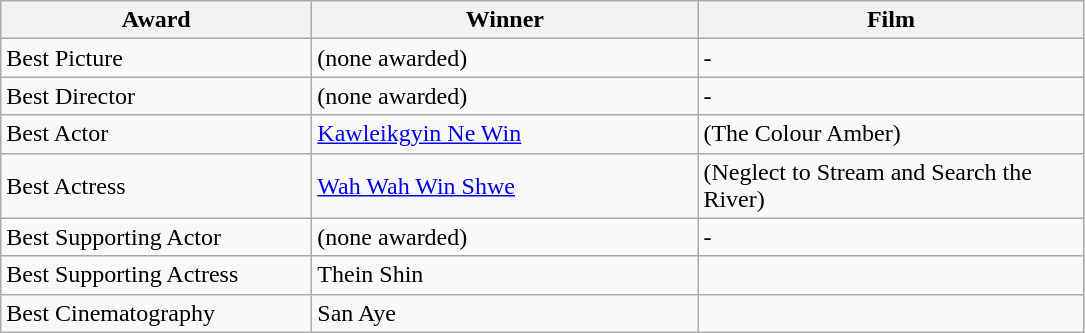<table class="wikitable">
<tr>
<th width="200"><strong>Award</strong></th>
<th width="250"><strong>Winner</strong></th>
<th width="250"><strong>Film</strong></th>
</tr>
<tr>
<td>Best Picture</td>
<td>(none awarded)</td>
<td>-</td>
</tr>
<tr>
<td>Best Director</td>
<td>(none awarded)</td>
<td>-</td>
</tr>
<tr>
<td>Best Actor</td>
<td><a href='#'>Kawleikgyin Ne Win</a></td>
<td> (The Colour Amber)</td>
</tr>
<tr>
<td>Best Actress</td>
<td><a href='#'>Wah Wah Win Shwe</a></td>
<td> (Neglect to Stream and Search the River)</td>
</tr>
<tr>
<td>Best Supporting Actor</td>
<td>(none awarded)</td>
<td>-</td>
</tr>
<tr>
<td>Best Supporting Actress</td>
<td>Thein Shin</td>
<td></td>
</tr>
<tr>
<td>Best Cinematography</td>
<td>San Aye</td>
<td></td>
</tr>
</table>
